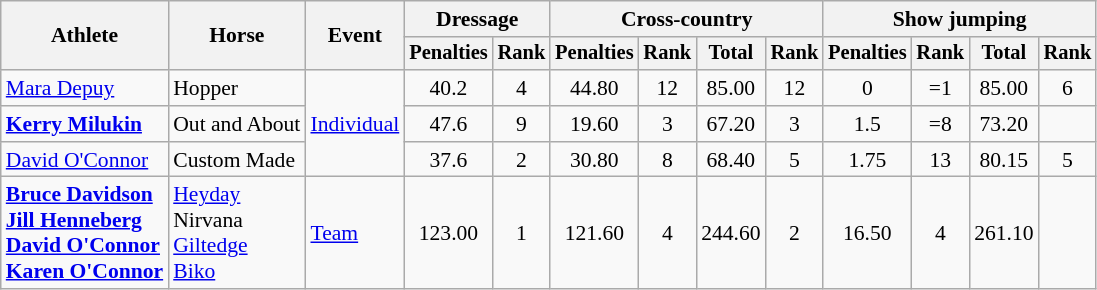<table class=wikitable style=font-size:90%;text-align:center>
<tr>
<th rowspan=2>Athlete</th>
<th rowspan=2>Horse</th>
<th rowspan=2>Event</th>
<th colspan=2>Dressage</th>
<th colspan=4>Cross-country</th>
<th colspan=4>Show jumping</th>
</tr>
<tr style=font-size:95%>
<th>Penalties</th>
<th>Rank</th>
<th>Penalties</th>
<th>Rank</th>
<th>Total</th>
<th>Rank</th>
<th>Penalties</th>
<th>Rank</th>
<th>Total</th>
<th>Rank</th>
</tr>
<tr>
<td align=left><a href='#'>Mara Depuy</a></td>
<td align=left>Hopper</td>
<td align=left rowspan=3><a href='#'>Individual</a></td>
<td>40.2</td>
<td>4</td>
<td>44.80</td>
<td>12</td>
<td>85.00</td>
<td>12</td>
<td>0</td>
<td>=1</td>
<td>85.00</td>
<td>6</td>
</tr>
<tr>
<td align=left><strong><a href='#'>Kerry Milukin</a></strong></td>
<td align=left>Out and About</td>
<td>47.6</td>
<td>9</td>
<td>19.60</td>
<td>3</td>
<td>67.20</td>
<td>3</td>
<td>1.5</td>
<td>=8</td>
<td>73.20</td>
<td></td>
</tr>
<tr>
<td align=left><a href='#'>David O'Connor</a></td>
<td align=left>Custom Made</td>
<td>37.6</td>
<td>2</td>
<td>30.80</td>
<td>8</td>
<td>68.40</td>
<td>5</td>
<td>1.75</td>
<td>13</td>
<td>80.15</td>
<td>5</td>
</tr>
<tr>
<td align=left><strong><a href='#'>Bruce Davidson</a><br><a href='#'>Jill Henneberg</a><br><a href='#'>David O'Connor</a><br><a href='#'>Karen O'Connor</a></strong></td>
<td align=left><a href='#'>Heyday</a><br>Nirvana<br><a href='#'>Giltedge</a><br><a href='#'>Biko</a></td>
<td align=left><a href='#'>Team</a></td>
<td>123.00</td>
<td>1</td>
<td>121.60</td>
<td>4</td>
<td>244.60</td>
<td>2</td>
<td>16.50</td>
<td>4</td>
<td>261.10</td>
<td></td>
</tr>
</table>
